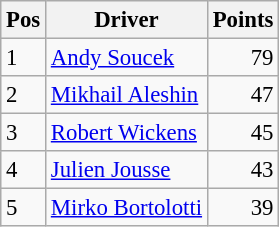<table class="wikitable" style="font-size: 95%;">
<tr>
<th>Pos</th>
<th>Driver</th>
<th>Points</th>
</tr>
<tr>
<td>1</td>
<td> <a href='#'>Andy Soucek</a></td>
<td align="right">79</td>
</tr>
<tr>
<td>2</td>
<td> <a href='#'>Mikhail Aleshin</a></td>
<td align="right">47</td>
</tr>
<tr>
<td>3</td>
<td> <a href='#'>Robert Wickens</a></td>
<td align="right">45</td>
</tr>
<tr>
<td>4</td>
<td> <a href='#'>Julien Jousse</a></td>
<td align="right">43</td>
</tr>
<tr>
<td>5</td>
<td> <a href='#'>Mirko Bortolotti</a></td>
<td align="right">39</td>
</tr>
</table>
